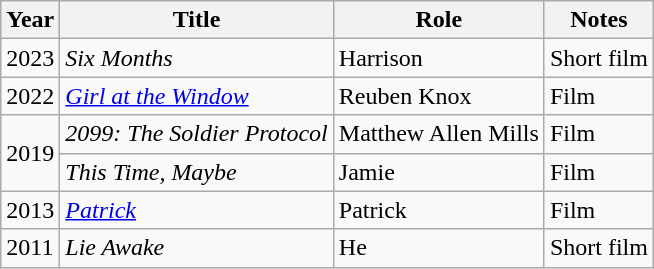<table class="wikitable">
<tr>
<th>Year</th>
<th>Title</th>
<th>Role</th>
<th>Notes</th>
</tr>
<tr>
<td>2023</td>
<td><em>Six Months</em></td>
<td>Harrison</td>
<td>Short film</td>
</tr>
<tr>
<td>2022</td>
<td><em><a href='#'>Girl at the Window</a></em></td>
<td>Reuben Knox</td>
<td>Film</td>
</tr>
<tr>
<td rowspan="2">2019</td>
<td><em>2099: The Soldier Protocol</em></td>
<td>Matthew Allen Mills</td>
<td>Film</td>
</tr>
<tr>
<td><em>This Time, Maybe</em></td>
<td>Jamie</td>
<td>Film</td>
</tr>
<tr>
<td>2013</td>
<td><em><a href='#'>Patrick</a></em></td>
<td>Patrick</td>
<td>Film</td>
</tr>
<tr>
<td>2011</td>
<td><em>Lie Awake</em></td>
<td>He</td>
<td>Short film</td>
</tr>
</table>
